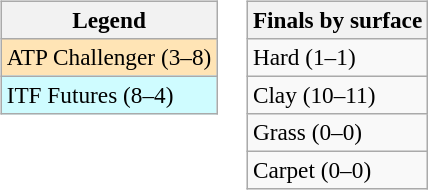<table>
<tr valign=top>
<td><br><table class=wikitable style=font-size:97%>
<tr>
<th>Legend</th>
</tr>
<tr bgcolor=moccasin>
<td>ATP Challenger (3–8)</td>
</tr>
<tr bgcolor=cffcff>
<td>ITF Futures (8–4)</td>
</tr>
</table>
</td>
<td><br><table class=wikitable style=font-size:97%>
<tr>
<th>Finals by surface</th>
</tr>
<tr>
<td>Hard (1–1)</td>
</tr>
<tr>
<td>Clay (10–11)</td>
</tr>
<tr>
<td>Grass (0–0)</td>
</tr>
<tr>
<td>Carpet (0–0)</td>
</tr>
</table>
</td>
</tr>
</table>
